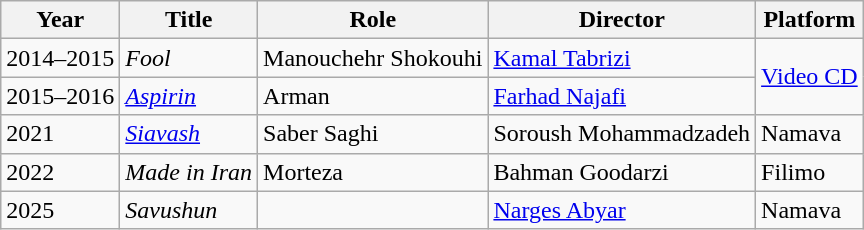<table class="wikitable sortable">
<tr>
<th>Year</th>
<th>Title</th>
<th>Role</th>
<th>Director</th>
<th>Platform</th>
</tr>
<tr>
<td>2014–2015</td>
<td><em>Fool</em></td>
<td>Manouchehr Shokouhi</td>
<td><a href='#'>Kamal Tabrizi</a></td>
<td rowspan="2"><a href='#'>Video CD</a></td>
</tr>
<tr>
<td>2015–2016</td>
<td><em><a href='#'>Aspirin</a></em></td>
<td>Arman</td>
<td><a href='#'>Farhad Najafi</a></td>
</tr>
<tr>
<td>2021</td>
<td><em><a href='#'>Siavash</a></em></td>
<td>Saber Saghi</td>
<td>Soroush Mohammadzadeh</td>
<td>Namava</td>
</tr>
<tr>
<td>2022</td>
<td><em>Made in Iran</em></td>
<td>Morteza</td>
<td>Bahman Goodarzi</td>
<td>Filimo</td>
</tr>
<tr>
<td>2025</td>
<td><em>Savushun</em></td>
<td></td>
<td><a href='#'>Narges Abyar</a></td>
<td>Namava</td>
</tr>
</table>
